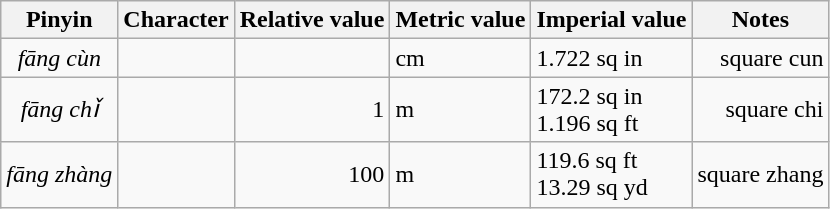<table class="wikitable">
<tr>
<th>Pinyin</th>
<th>Character</th>
<th>Relative value</th>
<th>Metric value</th>
<th>Imperial value</th>
<th>Notes</th>
</tr>
<tr>
<td align=center><em>fāng cùn</em></td>
<td align=right></td>
<td align=right></td>
<td align=left> cm</td>
<td align=left>1.722 sq in</td>
<td align=right>square cun</td>
</tr>
<tr>
<td align=center><em>fāng chǐ</em></td>
<td align=right></td>
<td align=right>1</td>
<td align=left> m</td>
<td align=left>172.2 sq in<br>1.196 sq ft</td>
<td align=right>square chi</td>
</tr>
<tr>
<td align=center><em>fāng zhàng</em></td>
<td align=right></td>
<td align=right>100</td>
<td align=left> m</td>
<td align=left>119.6 sq ft<br>13.29 sq yd</td>
<td align=right>square zhang</td>
</tr>
</table>
